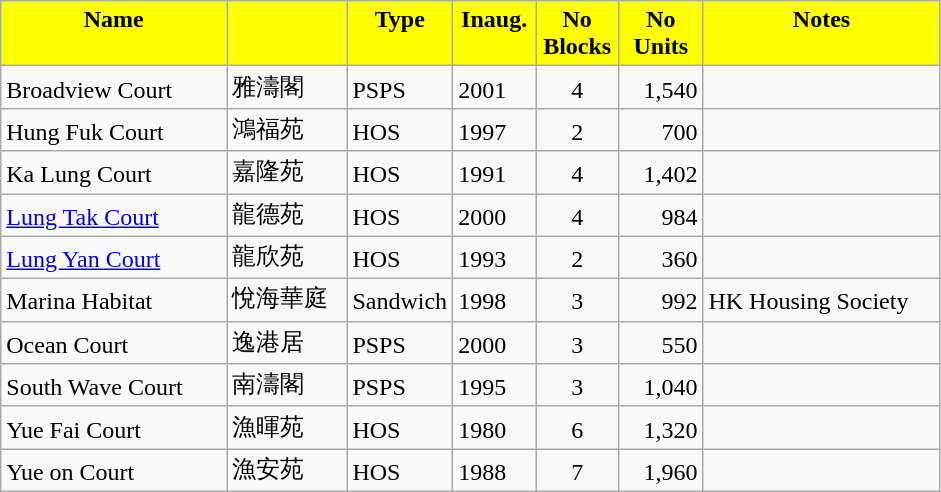<table class="wikitable">
<tr style="font-weight:bold;background-color:yellow" align="center">
<td width="143.25" Height="12.75" valign="top">Name</td>
<td width="72.75" valign="top"></td>
<td width="59.25" valign="top">Type</td>
<td width="48" valign="top">Inaug.</td>
<td width="48" valign="top">No Blocks</td>
<td width="48.75" valign="top">No Units</td>
<td width="150.75" valign="top">Notes</td>
</tr>
<tr valign="bottom">
<td Height="12.75">Broadview Court</td>
<td>雅濤閣</td>
<td>PSPS</td>
<td>2001</td>
<td align="center">4</td>
<td align="right">1,540</td>
<td></td>
</tr>
<tr valign="bottom">
<td Height="12.75">Hung Fuk Court</td>
<td>鴻福苑</td>
<td>HOS</td>
<td>1997</td>
<td align="center">2</td>
<td align="right">700</td>
<td></td>
</tr>
<tr valign="bottom">
<td Height="12.75">Ka Lung Court</td>
<td>嘉隆苑</td>
<td>HOS</td>
<td>1991</td>
<td align="center">4</td>
<td align="right">1,402</td>
<td></td>
</tr>
<tr valign="bottom">
<td Height="12.75"><a href='#'>Lung Tak Court</a></td>
<td>龍德苑</td>
<td>HOS</td>
<td>2000</td>
<td align="center">4</td>
<td align="right">984</td>
<td></td>
</tr>
<tr valign="bottom">
<td Height="12.75"><a href='#'>Lung Yan Court</a></td>
<td>龍欣苑</td>
<td>HOS</td>
<td>1993</td>
<td align="center">2</td>
<td align="right">360</td>
<td></td>
</tr>
<tr valign="bottom">
<td Height="12.75">Marina Habitat</td>
<td>悅海華庭</td>
<td>Sandwich</td>
<td>1998</td>
<td align="center">3</td>
<td align="right">992</td>
<td>HK Housing Society</td>
</tr>
<tr valign="bottom">
<td Height="12.75">Ocean Court</td>
<td>逸港居</td>
<td>PSPS</td>
<td>2000</td>
<td align="center">3</td>
<td align="right">550</td>
<td></td>
</tr>
<tr valign="bottom">
<td Height="12.75">South Wave Court</td>
<td>南濤閣</td>
<td>PSPS</td>
<td>1995</td>
<td align="center">3</td>
<td align="right">1,040</td>
<td></td>
</tr>
<tr valign="bottom">
<td Height="12.75">Yue Fai Court</td>
<td>漁暉苑</td>
<td>HOS</td>
<td>1980</td>
<td align="center">6</td>
<td align="right">1,320</td>
<td></td>
</tr>
<tr valign="bottom">
<td Height="12.75">Yue on Court</td>
<td>漁安苑</td>
<td>HOS</td>
<td>1988</td>
<td align="center">7</td>
<td align="right">1,960</td>
<td></td>
</tr>
</table>
